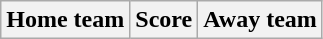<table class="wikitable" style="text-align: center">
<tr>
<th>Home team</th>
<th>Score</th>
<th>Away team<br>






</th>
</tr>
</table>
